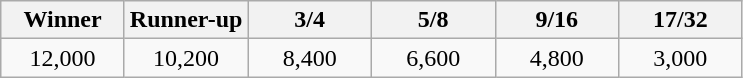<table class="wikitable" style="text-align:center">
<tr>
<th width="75">Winner</th>
<th width="75">Runner-up</th>
<th width="75">3/4</th>
<th width="75">5/8</th>
<th width="75">9/16</th>
<th width="75">17/32</th>
</tr>
<tr>
<td>12,000</td>
<td>10,200</td>
<td>8,400</td>
<td>6,600</td>
<td>4,800</td>
<td>3,000</td>
</tr>
</table>
